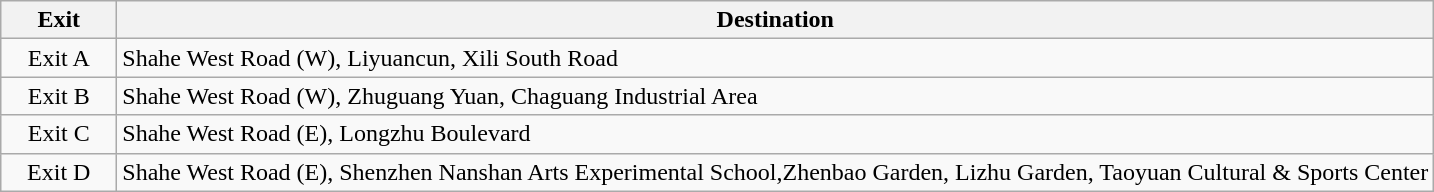<table class="wikitable">
<tr>
<th style="width:70px">Exit</th>
<th>Destination</th>
</tr>
<tr>
<td align="center">Exit A</td>
<td>Shahe West Road (W), Liyuancun, Xili South Road</td>
</tr>
<tr>
<td align="center">Exit B</td>
<td>Shahe West Road (W), Zhuguang Yuan, Chaguang Industrial Area</td>
</tr>
<tr>
<td align="center">Exit C</td>
<td>Shahe West Road (E), Longzhu Boulevard</td>
</tr>
<tr>
<td align="center">Exit D</td>
<td>Shahe West Road (E), Shenzhen Nanshan Arts Experimental School,Zhenbao Garden, Lizhu Garden, Taoyuan Cultural & Sports Center</td>
</tr>
</table>
